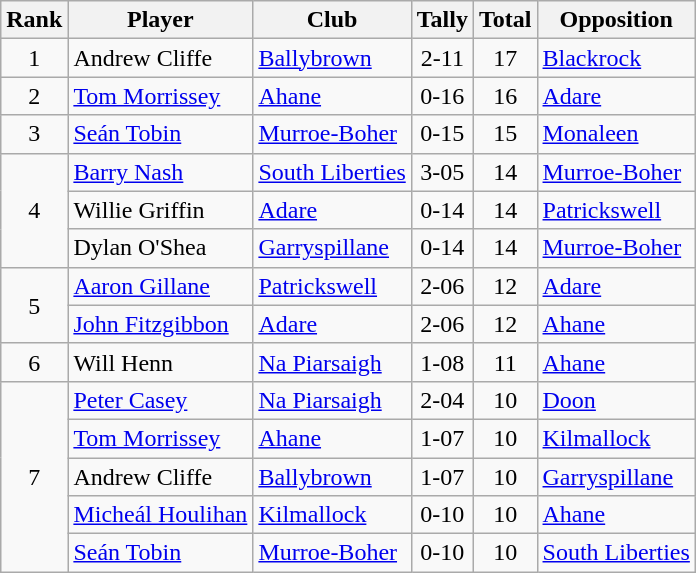<table class="wikitable">
<tr>
<th>Rank</th>
<th>Player</th>
<th>Club</th>
<th>Tally</th>
<th>Total</th>
<th>Opposition</th>
</tr>
<tr>
<td rowspan="1" style="text-align:center;">1</td>
<td>Andrew Cliffe</td>
<td><a href='#'>Ballybrown</a></td>
<td align=center>2-11</td>
<td align=center>17</td>
<td><a href='#'>Blackrock</a></td>
</tr>
<tr>
<td rowspan="1" style="text-align:center;">2</td>
<td><a href='#'>Tom Morrissey</a></td>
<td><a href='#'>Ahane</a></td>
<td align=center>0-16</td>
<td align=center>16</td>
<td><a href='#'>Adare</a></td>
</tr>
<tr>
<td rowspan="1" style="text-align:center;">3</td>
<td><a href='#'>Seán Tobin</a></td>
<td><a href='#'>Murroe-Boher</a></td>
<td align=center>0-15</td>
<td align=center>15</td>
<td><a href='#'>Monaleen</a></td>
</tr>
<tr>
<td rowspan="3" style="text-align:center;">4</td>
<td><a href='#'>Barry Nash</a></td>
<td><a href='#'>South Liberties</a></td>
<td align=center>3-05</td>
<td align=center>14</td>
<td><a href='#'>Murroe-Boher</a></td>
</tr>
<tr>
<td>Willie Griffin</td>
<td><a href='#'>Adare</a></td>
<td align=center>0-14</td>
<td align=center>14</td>
<td><a href='#'>Patrickswell</a></td>
</tr>
<tr>
<td>Dylan O'Shea</td>
<td><a href='#'>Garryspillane</a></td>
<td align=center>0-14</td>
<td align=center>14</td>
<td><a href='#'>Murroe-Boher</a></td>
</tr>
<tr>
<td rowspan="2" style="text-align:center;">5</td>
<td><a href='#'>Aaron Gillane</a></td>
<td><a href='#'>Patrickswell</a></td>
<td align=center>2-06</td>
<td align=center>12</td>
<td><a href='#'>Adare</a></td>
</tr>
<tr>
<td><a href='#'>John Fitzgibbon</a></td>
<td><a href='#'>Adare</a></td>
<td align=center>2-06</td>
<td align=center>12</td>
<td><a href='#'>Ahane</a></td>
</tr>
<tr>
<td rowspan="1" style="text-align:center;">6</td>
<td>Will Henn</td>
<td><a href='#'>Na Piarsaigh</a></td>
<td align=center>1-08</td>
<td align=center>11</td>
<td><a href='#'>Ahane</a></td>
</tr>
<tr>
<td rowspan="5" style="text-align:center;">7</td>
<td><a href='#'>Peter Casey</a></td>
<td><a href='#'>Na Piarsaigh</a></td>
<td align=center>2-04</td>
<td align=center>10</td>
<td><a href='#'>Doon</a></td>
</tr>
<tr>
<td><a href='#'>Tom Morrissey</a></td>
<td><a href='#'>Ahane</a></td>
<td align=center>1-07</td>
<td align=center>10</td>
<td><a href='#'>Kilmallock</a></td>
</tr>
<tr>
<td>Andrew Cliffe</td>
<td><a href='#'>Ballybrown</a></td>
<td align=center>1-07</td>
<td align=center>10</td>
<td><a href='#'>Garryspillane</a></td>
</tr>
<tr>
<td><a href='#'>Micheál Houlihan</a></td>
<td><a href='#'>Kilmallock</a></td>
<td align=center>0-10</td>
<td align=center>10</td>
<td><a href='#'>Ahane</a></td>
</tr>
<tr>
<td><a href='#'>Seán Tobin</a></td>
<td><a href='#'>Murroe-Boher</a></td>
<td align=center>0-10</td>
<td align=center>10</td>
<td><a href='#'>South Liberties</a></td>
</tr>
</table>
